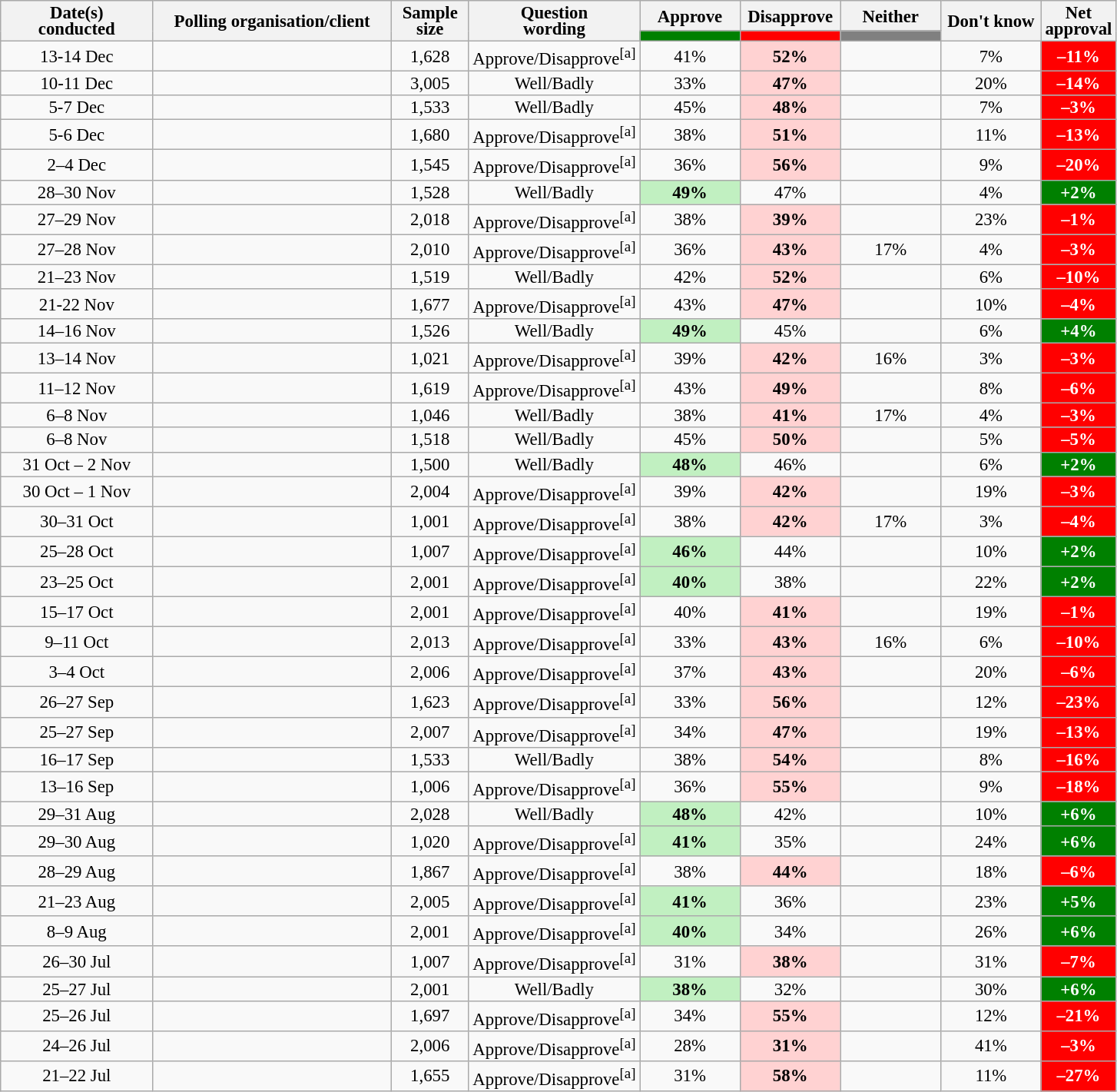<table class="wikitable collapsible sortable" style="text-align:center;font-size:95%;line-height:14px;">
<tr>
<th style="width:125px;" rowspan="2">Date(s)<br>conducted</th>
<th style="width:200px;" rowspan="2">Polling organisation/client</th>
<th style="width:60px;" rowspan="2">Sample size</th>
<th style="width:120px;" rowspan="2">Question<br>wording</th>
<th class="unsortable" style="width:80px;">Approve</th>
<th class="unsortable" style="width: 80px;">Disapprove</th>
<th class="unsortable" style="width:80px;">Neither</th>
<th class="unsortable" style="width:80px;" rowspan="2">Don't know</th>
<th class="unsortable" style="width:20px;" rowspan="2">Net approval</th>
</tr>
<tr>
<th class="unsortable" style="color:inherit;background:green;width:60px;"></th>
<th class="unsortable" style="color:inherit;background:red;width:60px;"></th>
<th class="unsortable" style="color:inherit;background:grey;width:60px;"></th>
</tr>
<tr>
<td>13-14 Dec</td>
<td></td>
<td>1,628</td>
<td>Approve/Disapprove<sup>[a]</sup></td>
<td>41%</td>
<td style="background:#FFD2D2"><strong>52%</strong></td>
<td></td>
<td>7%</td>
<td style="background:red;color:white;"><strong>–11%</strong></td>
</tr>
<tr>
<td>10-11 Dec</td>
<td> </td>
<td>3,005</td>
<td>Well/Badly</td>
<td>33%</td>
<td style="background:#FFD2D2"><strong>47%</strong></td>
<td></td>
<td>20%</td>
<td style="background:red;color:white;"><strong>–14%</strong></td>
</tr>
<tr>
<td>5-7 Dec</td>
<td></td>
<td>1,533</td>
<td>Well/Badly</td>
<td>45%</td>
<td style="background:#FFD2D2"><strong>48%</strong></td>
<td></td>
<td>7%</td>
<td style="background:red;color:white;"><strong>–3%</strong></td>
</tr>
<tr>
<td>5-6 Dec</td>
<td></td>
<td>1,680</td>
<td>Approve/Disapprove<sup>[a]</sup></td>
<td>38%</td>
<td style="background:#FFD2D2"><strong>51%</strong></td>
<td></td>
<td>11%</td>
<td style="background:red;color:white;"><strong>–13%</strong></td>
</tr>
<tr>
<td>2–4 Dec</td>
<td></td>
<td>1,545</td>
<td>Approve/Disapprove<sup>[a]</sup></td>
<td>36%</td>
<td style="background:#FFD2D2"><strong>56%</strong></td>
<td></td>
<td>9%</td>
<td style="background:red;color:white;"><strong>–20%</strong></td>
</tr>
<tr>
<td>28–30 Nov</td>
<td></td>
<td>1,528</td>
<td>Well/Badly</td>
<td style="background:#C1F0C1"><strong>49%</strong></td>
<td>47%</td>
<td></td>
<td>4%</td>
<td style="background:green;color:white;"><strong>+2%</strong></td>
</tr>
<tr>
<td>27–29 Nov</td>
<td></td>
<td>2,018</td>
<td>Approve/Disapprove<sup>[a]</sup></td>
<td>38%</td>
<td style="background:#FFD2D2"><strong>39%</strong></td>
<td></td>
<td>23%</td>
<td style="background:red;color:white;"><strong>–1%</strong></td>
</tr>
<tr>
<td>27–28 Nov</td>
<td></td>
<td>2,010</td>
<td>Approve/Disapprove<sup>[a]</sup></td>
<td>36%</td>
<td style="background:#FFD2D2"><strong>43%</strong></td>
<td>17%</td>
<td>4%</td>
<td style="background:red;color:white;"><strong>–3%</strong></td>
</tr>
<tr>
<td>21–23 Nov</td>
<td></td>
<td>1,519</td>
<td>Well/Badly</td>
<td>42%</td>
<td style="background:#FFD2D2"><strong>52%</strong></td>
<td></td>
<td>6%</td>
<td style="background:red;color:white;"><strong>–10%</strong></td>
</tr>
<tr>
<td>21-22 Nov</td>
<td></td>
<td>1,677</td>
<td>Approve/Disapprove<sup>[a]</sup></td>
<td>43%</td>
<td style="background:#FFD2D2"><strong>47%</strong></td>
<td></td>
<td>10%</td>
<td style="background:red;color:white;"><strong>–4%</strong></td>
</tr>
<tr>
<td>14–16 Nov</td>
<td></td>
<td>1,526</td>
<td>Well/Badly</td>
<td style="background:#C1F0C1"><strong>49%</strong></td>
<td>45%</td>
<td></td>
<td>6%</td>
<td style="background:green;color:white;"><strong>+4%</strong></td>
</tr>
<tr>
<td>13–14 Nov</td>
<td></td>
<td>1,021</td>
<td>Approve/Disapprove<sup>[a]</sup></td>
<td>39%</td>
<td style="background:#FFD2D2"><strong>42%</strong></td>
<td>16%</td>
<td>3%</td>
<td style="background:red;color:white;"><strong>–3%</strong></td>
</tr>
<tr>
<td>11–12 Nov</td>
<td></td>
<td>1,619</td>
<td>Approve/Disapprove<sup>[a]</sup></td>
<td>43%</td>
<td style="background:#FFD2D2"><strong>49%</strong></td>
<td></td>
<td>8%</td>
<td style="background:red;color:white;"><strong>–6%</strong></td>
</tr>
<tr>
<td>6–8 Nov</td>
<td></td>
<td>1,046</td>
<td>Well/Badly</td>
<td>38%</td>
<td style="background:#FFD2D2"><strong>41%</strong></td>
<td>17%</td>
<td>4%</td>
<td style="background:red;color:white;"><strong>–3%</strong></td>
</tr>
<tr>
<td>6–8 Nov</td>
<td></td>
<td>1,518</td>
<td>Well/Badly</td>
<td>45%</td>
<td style="background:#FFD2D2"><strong>50%</strong></td>
<td></td>
<td>5%</td>
<td style="background:red;color:white;"><strong>–5%</strong></td>
</tr>
<tr>
<td>31 Oct – 2 Nov</td>
<td></td>
<td>1,500</td>
<td>Well/Badly</td>
<td style="background:#C1F0C1"><strong>48%</strong></td>
<td>46%</td>
<td></td>
<td>6%</td>
<td style="background:green;color:white;"><strong>+2%</strong></td>
</tr>
<tr>
<td>30 Oct – 1 Nov</td>
<td> </td>
<td>2,004</td>
<td>Approve/Disapprove<sup>[a]</sup></td>
<td>39%</td>
<td style="background:#FFD2D2"><strong>42%</strong></td>
<td></td>
<td>19%</td>
<td style="background:red;color:white;"><strong>–3%</strong></td>
</tr>
<tr>
<td>30–31 Oct</td>
<td> </td>
<td>1,001</td>
<td>Approve/Disapprove<sup>[a]</sup></td>
<td>38%</td>
<td style="background:#FFD2D2"><strong>42%</strong></td>
<td>17%</td>
<td>3%</td>
<td style="background:red;color:white;"><strong>–4%</strong></td>
</tr>
<tr>
<td>25–28 Oct</td>
<td></td>
<td>1,007</td>
<td>Approve/Disapprove<sup>[a]</sup></td>
<td style="background:#C1F0C1"><strong>46%</strong></td>
<td>44%</td>
<td></td>
<td>10%</td>
<td style="background:green;color:white;"><strong>+2%</strong></td>
</tr>
<tr>
<td>23–25 Oct</td>
<td> </td>
<td>2,001</td>
<td>Approve/Disapprove<sup>[a]</sup></td>
<td style="background:#C1F0C1"><strong>40%</strong></td>
<td>38%</td>
<td></td>
<td>22%</td>
<td style="background:green;color:white;"><strong>+2%</strong></td>
</tr>
<tr>
<td>15–17 Oct</td>
<td> </td>
<td>2,001</td>
<td>Approve/Disapprove<sup>[a]</sup></td>
<td>40%</td>
<td style="background:#FFD2D2"><strong>41%</strong></td>
<td></td>
<td>19%</td>
<td style="background:red;color:white;"><strong>–1%</strong></td>
</tr>
<tr>
<td>9–11 Oct</td>
<td></td>
<td>2,013</td>
<td>Approve/Disapprove<sup>[a]</sup></td>
<td>33%</td>
<td style="background:#FFD2D2"><strong>43%</strong></td>
<td>16%</td>
<td>6%</td>
<td style="background:red;color:white;"><strong>–10%</strong></td>
</tr>
<tr>
<td>3–4 Oct</td>
<td> </td>
<td>2,006</td>
<td>Approve/Disapprove<sup>[a]</sup></td>
<td>37%</td>
<td style="background:#FFD2D2"><strong>43%</strong></td>
<td></td>
<td>20%</td>
<td style="background:red;color:white;"><strong>–6%</strong></td>
</tr>
<tr>
<td>26–27 Sep</td>
<td></td>
<td>1,623</td>
<td>Approve/Disapprove<sup>[a]</sup></td>
<td>33%</td>
<td style="background:#FFD2D2"><strong>56%</strong></td>
<td></td>
<td>12%</td>
<td style="background:red;color:white;"><strong>–23%</strong></td>
</tr>
<tr>
<td>25–27 Sep</td>
<td> </td>
<td>2,007</td>
<td>Approve/Disapprove<sup>[a]</sup></td>
<td>34%</td>
<td style="background:#FFD2D2"><strong>47%</strong></td>
<td></td>
<td>19%</td>
<td style="background:red;color:white;"><strong>–13%</strong></td>
</tr>
<tr>
<td>16–17 Sep</td>
<td></td>
<td>1,533</td>
<td>Well/Badly</td>
<td>38%</td>
<td style="background:#FFD2D2"><strong>54%</strong></td>
<td></td>
<td>8%</td>
<td style="background:red;color:white;"><strong>–16%</strong></td>
</tr>
<tr>
<td>13–16 Sep</td>
<td></td>
<td>1,006</td>
<td>Approve/Disapprove<sup>[a]</sup></td>
<td>36%</td>
<td style="background:#FFD2D2"><strong>55%</strong></td>
<td></td>
<td>9%</td>
<td style="background:red;color:white;"><strong>–18%</strong></td>
</tr>
<tr>
<td>29–31 Aug</td>
<td></td>
<td>2,028</td>
<td>Well/Badly</td>
<td style="background:#C1F0C1"><strong>48%</strong></td>
<td>42%</td>
<td></td>
<td>10%</td>
<td style="background:green;color:white;"><strong>+6%</strong></td>
</tr>
<tr>
<td>29–30 Aug</td>
<td></td>
<td>1,020</td>
<td>Approve/Disapprove<sup>[a]</sup></td>
<td style="background:#C1F0C1"><strong>41%</strong></td>
<td>35%</td>
<td></td>
<td>24%</td>
<td style="background:green;color:white;"><strong>+6%</strong></td>
</tr>
<tr>
<td>28–29 Aug</td>
<td></td>
<td>1,867</td>
<td>Approve/Disapprove<sup>[a]</sup></td>
<td>38%</td>
<td style="background:#FFD2D2"><strong>44%</strong></td>
<td></td>
<td>18%</td>
<td style="background:red;color:white;"><strong>–6%</strong></td>
</tr>
<tr>
<td>21–23 Aug</td>
<td></td>
<td>2,005</td>
<td>Approve/Disapprove<sup>[a]</sup></td>
<td style="background:#C1F0C1"><strong>41%</strong></td>
<td>36%</td>
<td></td>
<td>23%</td>
<td style="background:green;color:white;"><strong>+5%</strong></td>
</tr>
<tr>
<td>8–9 Aug</td>
<td> </td>
<td>2,001</td>
<td>Approve/Disapprove<sup>[a]</sup></td>
<td style="background:#C1F0C1"><strong>40%</strong></td>
<td>34%</td>
<td></td>
<td>26%</td>
<td style="background:green;color:white;"><strong>+6%</strong></td>
</tr>
<tr>
<td>26–30 Jul</td>
<td></td>
<td>1,007</td>
<td>Approve/Disapprove<sup>[a]</sup></td>
<td>31%</td>
<td style="background:#FFD2D2"><strong>38%</strong></td>
<td></td>
<td>31%</td>
<td style="background:red;color:white;"><strong>–7%</strong></td>
</tr>
<tr>
<td>25–27 Jul</td>
<td></td>
<td>2,001</td>
<td>Well/Badly</td>
<td style="background:#C1F0C1"><strong>38%</strong></td>
<td>32%</td>
<td></td>
<td>30%</td>
<td style="background:green;color:white;"><strong>+6%</strong></td>
</tr>
<tr>
<td>25–26 Jul</td>
<td></td>
<td>1,697</td>
<td>Approve/Disapprove<sup>[a]</sup></td>
<td>34%</td>
<td style="background:#FFD2D2"><strong>55%</strong></td>
<td></td>
<td>12%</td>
<td style="background:red;color:white;"><strong>–21%</strong></td>
</tr>
<tr>
<td>24–26 Jul</td>
<td></td>
<td>2,006</td>
<td>Approve/Disapprove<sup>[a]</sup></td>
<td>28%</td>
<td style="background:#FFD2D2"><strong>31%</strong></td>
<td></td>
<td>41%</td>
<td style="background:red;color:white;"><strong>–3%</strong></td>
</tr>
<tr>
<td>21–22 Jul</td>
<td></td>
<td>1,655</td>
<td>Approve/Disapprove<sup>[a]</sup></td>
<td>31%</td>
<td style="background:#FFD2D2"><strong>58%</strong></td>
<td></td>
<td>11%</td>
<td style="background:red;color:white;"><strong>–27%</strong></td>
</tr>
</table>
